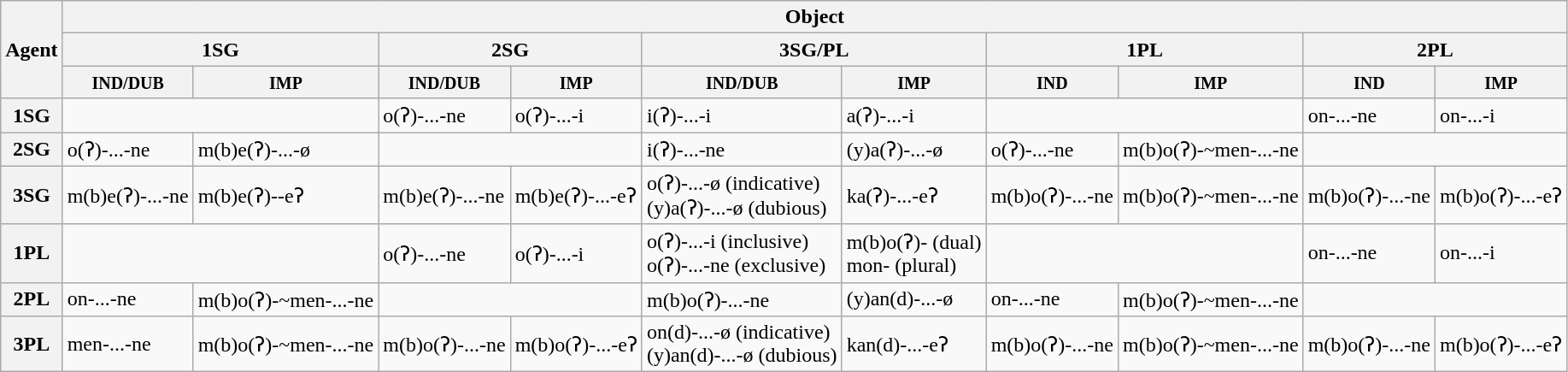<table class="wikitable">
<tr>
<th rowspan="3">Agent</th>
<th colspan="10">Object</th>
</tr>
<tr>
<th colspan="2">1SG</th>
<th colspan="2">2SG</th>
<th colspan="2">3SG/PL</th>
<th colspan="2">1PL</th>
<th colspan="2">2PL</th>
</tr>
<tr>
<th><small>IND/DUB</small></th>
<th><small>IMP</small></th>
<th><small>IND/DUB</small></th>
<th><small>IMP</small></th>
<th><small>IND/DUB</small></th>
<th><small>IMP</small></th>
<th><small>IND</small></th>
<th><small>IMP</small></th>
<th><small>IND</small></th>
<th><small>IMP</small></th>
</tr>
<tr>
<th>1SG</th>
<td colspan="2"></td>
<td>o(ʔ)-...-ne</td>
<td>o(ʔ)-...-i</td>
<td>i(ʔ)-...-i</td>
<td>a(ʔ)-...-i</td>
<td colspan="2"></td>
<td>on-...-ne</td>
<td>on-...-i</td>
</tr>
<tr>
<th>2SG</th>
<td>o(ʔ)-...-ne</td>
<td>m(b)e(ʔ)-...-ø</td>
<td colspan="2"></td>
<td>i(ʔ)-...-ne</td>
<td>(y)a(ʔ)-...-ø</td>
<td>o(ʔ)-...-ne</td>
<td>m(b)o(ʔ)-~men-...-ne</td>
<td colspan="2"></td>
</tr>
<tr>
<th>3SG</th>
<td>m(b)e(ʔ)-...-ne</td>
<td>m(b)e(ʔ)--eʔ</td>
<td>m(b)e(ʔ)-...-ne</td>
<td>m(b)e(ʔ)-...-eʔ</td>
<td>o(ʔ)-...-ø (indicative)<br>(y)a(ʔ)-...-ø (dubious)</td>
<td>ka(ʔ)-...-eʔ</td>
<td>m(b)o(ʔ)-...-ne</td>
<td>m(b)o(ʔ)-~men-...-ne</td>
<td>m(b)o(ʔ)-...-ne</td>
<td>m(b)o(ʔ)-...-eʔ</td>
</tr>
<tr>
<th>1PL</th>
<td colspan="2"></td>
<td>o(ʔ)-...-ne</td>
<td>o(ʔ)-...-i</td>
<td>o(ʔ)-...-i (inclusive)<br>o(ʔ)-...-ne (exclusive)</td>
<td>m(b)o(ʔ)- (dual)<br>mon- (plural)</td>
<td colspan="2"></td>
<td>on-...-ne</td>
<td>on-...-i</td>
</tr>
<tr>
<th>2PL</th>
<td>on-...-ne</td>
<td>m(b)o(ʔ)-~men-...-ne</td>
<td colspan="2"></td>
<td>m(b)o(ʔ)-...-ne</td>
<td>(y)an(d)-...-ø</td>
<td>on-...-ne</td>
<td>m(b)o(ʔ)-~men-...-ne</td>
<td colspan="2"></td>
</tr>
<tr>
<th>3PL</th>
<td>men-...-ne</td>
<td>m(b)o(ʔ)-~men-...-ne</td>
<td>m(b)o(ʔ)-...-ne</td>
<td>m(b)o(ʔ)-...-eʔ</td>
<td>on(d)-...-ø (indicative)<br>(y)an(d)-...-ø (dubious)</td>
<td>kan(d)-...-eʔ</td>
<td>m(b)o(ʔ)-...-ne</td>
<td>m(b)o(ʔ)-~men-...-ne</td>
<td>m(b)o(ʔ)-...-ne</td>
<td>m(b)o(ʔ)-...-eʔ</td>
</tr>
</table>
